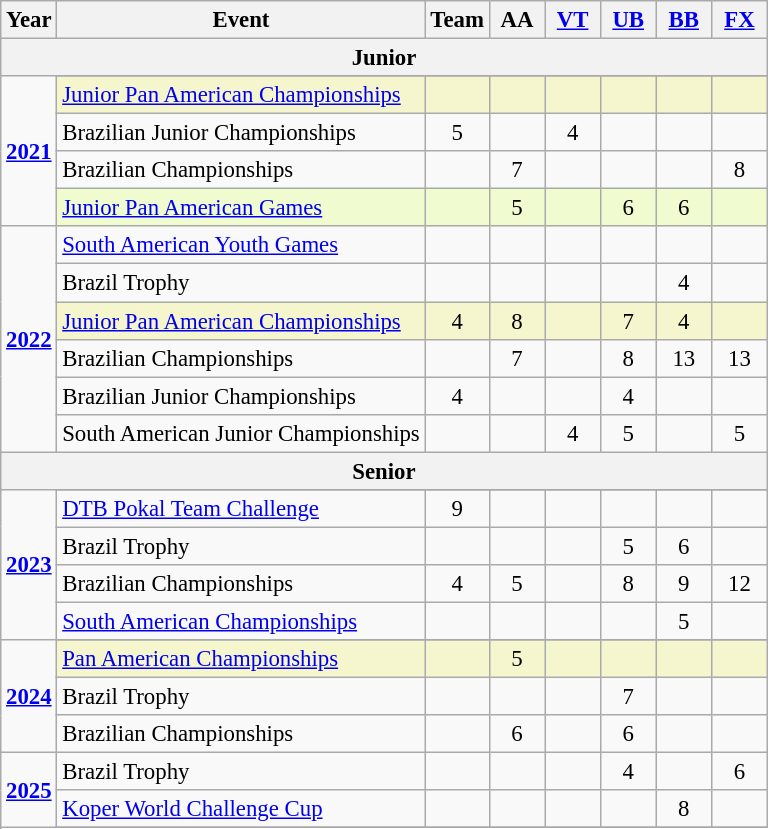<table class="wikitable" style="text-align:center; font-size:95%;">
<tr>
<th align="center">Year</th>
<th align="center">Event</th>
<th style="width:30px;">Team</th>
<th style="width:30px;">AA</th>
<th style="width:30px;"><a href='#'>VT</a></th>
<th style="width:30px;"><a href='#'>UB</a></th>
<th style="width:30px;"><a href='#'>BB</a></th>
<th style="width:30px;"><a href='#'>FX</a></th>
</tr>
<tr>
<th colspan="8" text-align: center;"><strong>Junior</strong></th>
</tr>
<tr>
<td rowspan="5"><strong><a href='#'>2021</a></strong></td>
</tr>
<tr bgcolor=#F5F6CE>
<td align=left><a href='#'>Junior Pan American Championships</a></td>
<td></td>
<td></td>
<td></td>
<td></td>
<td></td>
<td></td>
</tr>
<tr>
<td align=left>Brazilian Junior Championships</td>
<td>5</td>
<td></td>
<td>4</td>
<td></td>
<td></td>
<td></td>
</tr>
<tr>
<td align=left>Brazilian Championships</td>
<td></td>
<td>7</td>
<td></td>
<td></td>
<td></td>
<td>8</td>
</tr>
<tr bgcolor=#f0fccf>
<td align=left><a href='#'>Junior Pan American Games</a></td>
<td></td>
<td>5</td>
<td></td>
<td>6</td>
<td>6</td>
<td></td>
</tr>
<tr>
<td rowspan="6"><strong><a href='#'>2022</a></strong></td>
<td align=left><a href='#'>South American Youth Games</a></td>
<td></td>
<td></td>
<td></td>
<td></td>
<td></td>
<td></td>
</tr>
<tr>
<td align=left>Brazil Trophy</td>
<td></td>
<td></td>
<td></td>
<td></td>
<td>4</td>
<td></td>
</tr>
<tr bgcolor=#F5F6CE>
<td align=left><a href='#'>Junior Pan American Championships</a></td>
<td>4</td>
<td>8</td>
<td></td>
<td>7</td>
<td>4</td>
<td></td>
</tr>
<tr>
<td align=left>Brazilian Championships</td>
<td></td>
<td>7</td>
<td></td>
<td>8</td>
<td>13</td>
<td>13</td>
</tr>
<tr>
<td align=left>Brazilian Junior Championships</td>
<td>4</td>
<td></td>
<td></td>
<td>4</td>
<td></td>
<td></td>
</tr>
<tr>
<td align=left>South American Junior Championships</td>
<td></td>
<td></td>
<td>4</td>
<td>5</td>
<td></td>
<td>5</td>
</tr>
<tr>
<th colspan="8" text-align: center;"><strong>Senior</strong></th>
</tr>
<tr>
<td rowspan="5"><strong><a href='#'>2023</a></strong></td>
</tr>
<tr>
<td align=left><a href='#'>DTB Pokal Team Challenge</a></td>
<td>9</td>
<td></td>
<td></td>
<td></td>
<td></td>
<td></td>
</tr>
<tr>
<td align=left>Brazil Trophy</td>
<td></td>
<td></td>
<td></td>
<td>5</td>
<td>6</td>
<td></td>
</tr>
<tr>
<td align=left>Brazilian Championships</td>
<td>4</td>
<td>5</td>
<td></td>
<td>8</td>
<td>9</td>
<td>12</td>
</tr>
<tr>
<td align=left><a href='#'>South American Championships</a></td>
<td></td>
<td></td>
<td></td>
<td></td>
<td>5</td>
<td></td>
</tr>
<tr>
<td rowspan="4"><strong><a href='#'>2024</a></strong></td>
</tr>
<tr bgcolor=#F5F6CE>
<td align=left><a href='#'>Pan American Championships</a></td>
<td></td>
<td>5</td>
<td></td>
<td></td>
<td></td>
<td></td>
</tr>
<tr>
<td align=left>Brazil Trophy</td>
<td></td>
<td></td>
<td></td>
<td>7</td>
<td></td>
<td></td>
</tr>
<tr>
<td align=left>Brazilian Championships</td>
<td></td>
<td>6</td>
<td></td>
<td>6</td>
<td></td>
<td></td>
</tr>
<tr>
<td rowspan="4"><strong><a href='#'>2025</a></strong></td>
<td align=left>Brazil Trophy</td>
<td></td>
<td></td>
<td></td>
<td>4</td>
<td></td>
<td>6</td>
</tr>
<tr>
<td align=left><a href='#'>Koper World Challenge Cup</a></td>
<td></td>
<td></td>
<td></td>
<td></td>
<td>8</td>
<td></td>
</tr>
<tr>
</tr>
</table>
